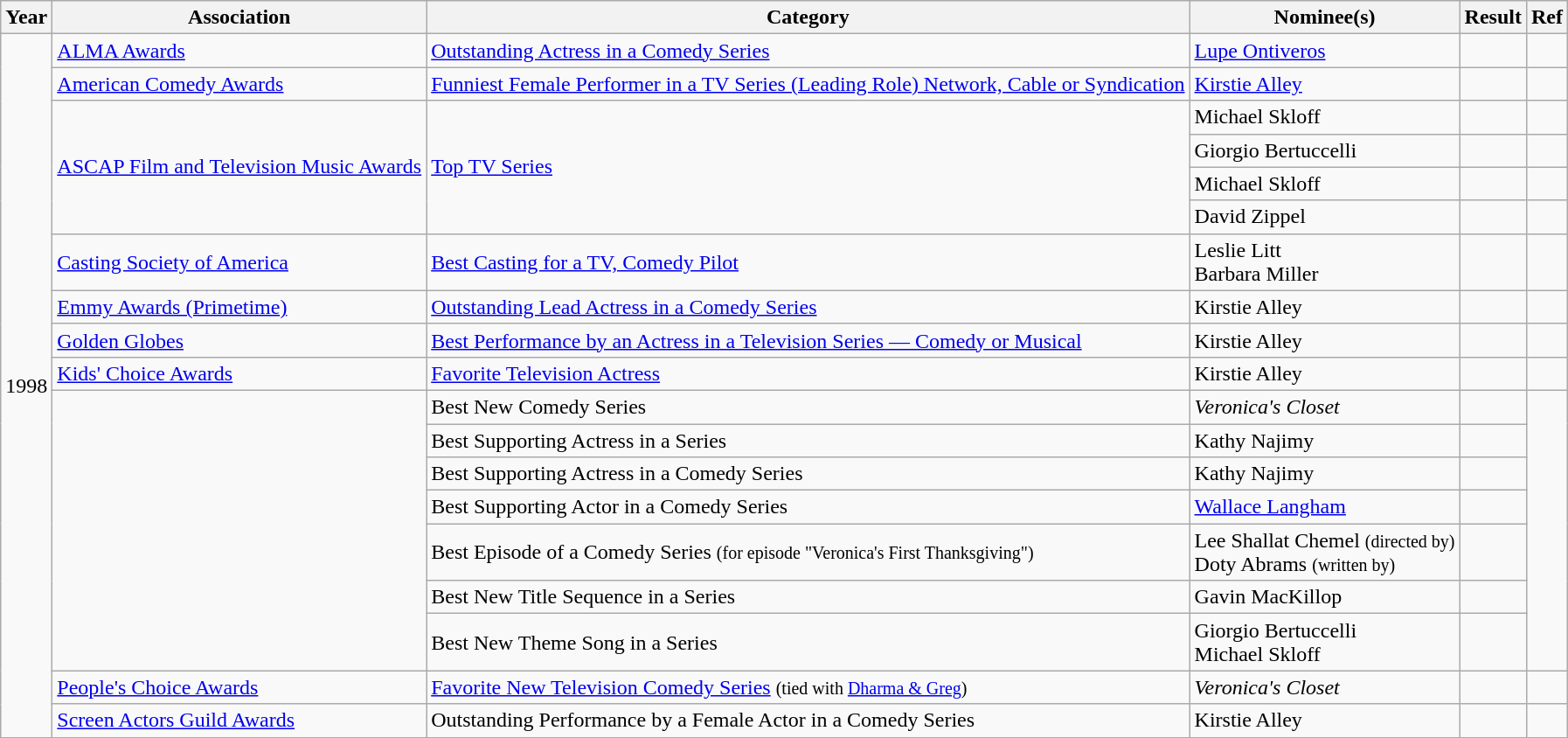<table class="wikitable">
<tr>
<th>Year</th>
<th>Association</th>
<th>Category</th>
<th>Nominee(s)</th>
<th>Result</th>
<th>Ref</th>
</tr>
<tr>
<td rowspan="19">1998</td>
<td><a href='#'>ALMA Awards</a></td>
<td><a href='#'>Outstanding Actress in a Comedy Series</a></td>
<td><a href='#'>Lupe Ontiveros</a></td>
<td></td>
<td></td>
</tr>
<tr>
<td><a href='#'>American Comedy Awards</a></td>
<td><a href='#'>Funniest Female Performer in a TV Series (Leading Role) Network, Cable or Syndication</a></td>
<td><a href='#'>Kirstie Alley</a></td>
<td></td>
<td></td>
</tr>
<tr>
<td rowspan="4"><a href='#'>ASCAP Film and Television Music Awards</a></td>
<td rowspan="4"><a href='#'>Top TV Series</a></td>
<td>Michael Skloff</td>
<td></td>
<td></td>
</tr>
<tr>
<td>Giorgio Bertuccelli</td>
<td></td>
<td></td>
</tr>
<tr>
<td>Michael Skloff</td>
<td></td>
<td></td>
</tr>
<tr>
<td>David Zippel</td>
<td></td>
<td></td>
</tr>
<tr>
<td><a href='#'>Casting Society of America</a></td>
<td><a href='#'>Best Casting for a TV, Comedy Pilot</a></td>
<td>Leslie Litt<br>Barbara Miller</td>
<td></td>
<td></td>
</tr>
<tr>
<td><a href='#'>Emmy Awards (Primetime)</a></td>
<td><a href='#'>Outstanding Lead Actress in a Comedy Series</a></td>
<td>Kirstie Alley</td>
<td></td>
<td></td>
</tr>
<tr>
<td><a href='#'>Golden Globes</a></td>
<td><a href='#'>Best Performance by an Actress in a Television Series — Comedy or Musical</a></td>
<td>Kirstie Alley</td>
<td></td>
<td></td>
</tr>
<tr>
<td><a href='#'>Kids' Choice Awards</a></td>
<td><a href='#'>Favorite Television Actress</a></td>
<td>Kirstie Alley</td>
<td></td>
<td></td>
</tr>
<tr>
<td rowspan="7"></td>
<td>Best New Comedy Series</td>
<td><em>Veronica's Closet</em></td>
<td></td>
<td rowspan="7"></td>
</tr>
<tr>
<td>Best Supporting Actress in a Series</td>
<td>Kathy Najimy</td>
<td></td>
</tr>
<tr>
<td>Best Supporting Actress in a Comedy Series</td>
<td>Kathy Najimy</td>
<td></td>
</tr>
<tr>
<td>Best Supporting Actor in a Comedy Series</td>
<td><a href='#'>Wallace Langham</a></td>
<td></td>
</tr>
<tr>
<td>Best Episode of a Comedy Series <small>(for episode "Veronica's First Thanksgiving")</small></td>
<td>Lee Shallat Chemel <small>(directed by)</small><br>Doty Abrams <small>(written by)</small></td>
<td></td>
</tr>
<tr>
<td>Best New Title Sequence in a Series</td>
<td>Gavin MacKillop</td>
<td></td>
</tr>
<tr>
<td>Best New Theme Song in a Series</td>
<td>Giorgio Bertuccelli<br>Michael Skloff</td>
<td></td>
</tr>
<tr>
<td><a href='#'>People's Choice Awards</a></td>
<td><a href='#'>Favorite New Television Comedy Series</a> <small>(tied with <a href='#'>Dharma & Greg</a>)</small></td>
<td><em>Veronica's Closet</em></td>
<td></td>
<td></td>
</tr>
<tr>
<td><a href='#'>Screen Actors Guild Awards</a></td>
<td>Outstanding Performance by a Female Actor in a Comedy Series</td>
<td>Kirstie Alley</td>
<td></td>
<td></td>
</tr>
</table>
